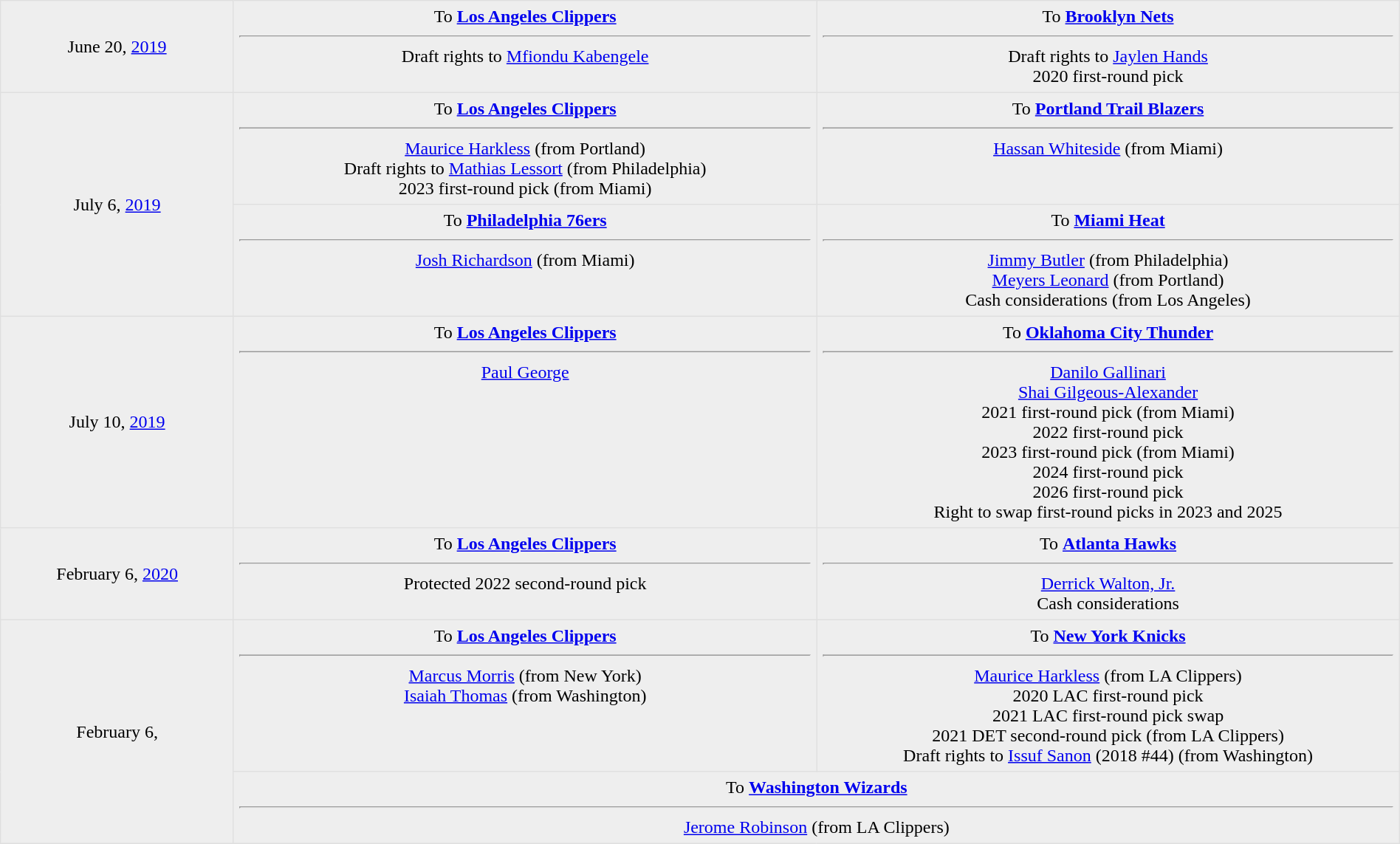<table border=1 style="border-collapse:collapse; text-align: center; width: 100%" bordercolor="#DFDFDF"  cellpadding="5">
<tr bgcolor="eeeeee">
<td style="width:12%">June 20, <a href='#'>2019</a></td>
<td style="width:30%" valign="top">To <strong><a href='#'>Los Angeles Clippers</a></strong><hr>Draft rights to <a href='#'>Mfiondu Kabengele</a></td>
<td style="width:30%" valign="top">To <strong><a href='#'>Brooklyn Nets</a></strong><hr>Draft rights to <a href='#'>Jaylen Hands</a><br>2020 first-round pick</td>
</tr>
<tr bgcolor="eeeeee">
<td style="width:12%" rowspan=2>July 6, <a href='#'>2019</a></td>
<td style="width:30%" valign="top">To <strong><a href='#'>Los Angeles Clippers</a></strong><hr><a href='#'>Maurice Harkless</a> (from Portland)<br>Draft rights to <a href='#'>Mathias Lessort</a> (from Philadelphia)<br>2023 first-round pick (from Miami)</td>
<td style="width:30%" valign="top">To <strong><a href='#'>Portland Trail Blazers</a></strong><hr><a href='#'>Hassan Whiteside</a> (from Miami)</td>
</tr>
<tr bgcolor="eeeeee">
<td style="width:30%; vertical-align:top;">To <strong><a href='#'>Philadelphia 76ers</a></strong><hr><a href='#'>Josh Richardson</a> (from Miami)</td>
<td style="width:30%; vertical-align:top;">To <strong><a href='#'>Miami Heat</a></strong><hr><a href='#'>Jimmy Butler</a> (from Philadelphia)<br><a href='#'>Meyers Leonard</a> (from Portland)<br>Cash considerations (from Los Angeles)</td>
</tr>
<tr bgcolor="eeeeee">
<td style="width:12%">July 10, <a href='#'>2019</a></td>
<td style="width:30%" valign="top">To <strong><a href='#'>Los Angeles Clippers</a></strong><hr><a href='#'>Paul George</a></td>
<td style="width:30%" valign="top">To <strong><a href='#'>Oklahoma City Thunder</a></strong><hr><a href='#'>Danilo Gallinari</a><br><a href='#'>Shai Gilgeous-Alexander</a><br>2021 first-round pick (from Miami)<br>2022 first-round pick<br>2023 first-round pick (from Miami)<br>2024 first-round pick<br>2026 first-round pick<br>Right to swap first-round picks in 2023 and 2025</td>
</tr>
<tr bgcolor="eeeeee">
<td style="width:12%">February 6, <a href='#'>2020</a></td>
<td style="width:30%" valign="top">To <strong><a href='#'>Los Angeles Clippers</a></strong><hr>Protected 2022 second-round pick</td>
<td style="width:30%" valign="top">To <strong><a href='#'>Atlanta Hawks</a></strong><hr><a href='#'>Derrick Walton, Jr.</a><br>Cash considerations</td>
</tr>
<tr bgcolor="eeeeee">
<td style="width:12%" rowspan=2>February 6, </td>
<td style="width:30%" valign="top">To <strong><a href='#'>Los Angeles Clippers</a></strong><hr><a href='#'>Marcus Morris</a> (from New York)<br><a href='#'>Isaiah Thomas</a> (from Washington)</td>
<td style="width:30%" valign="top">To <strong><a href='#'>New York Knicks</a></strong><hr><a href='#'>Maurice Harkless</a> (from LA Clippers)<br>2020 LAC first-round pick<br>2021 LAC first-round pick swap<br>2021 DET second-round pick (from LA Clippers)<br>Draft rights to <a href='#'>Issuf Sanon</a> (2018 #44) (from Washington)</td>
</tr>
<tr bgcolor="eeeeee">
<td style="width:30%" valign="top" colspan=2>To <strong><a href='#'>Washington Wizards</a></strong><hr><a href='#'>Jerome Robinson</a> (from LA Clippers)</td>
</tr>
</table>
